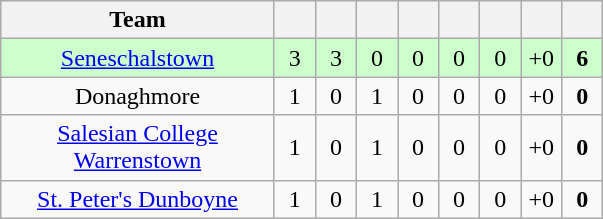<table class="wikitable" style="text-align:center">
<tr>
<th width="175">Team</th>
<th width="20"></th>
<th width="20"></th>
<th width="20"></th>
<th width="20"></th>
<th width="20"></th>
<th width="20"></th>
<th width="20"></th>
<th width="20"></th>
</tr>
<tr style="background:#cfc;">
<td><a href='#'>Seneschalstown</a></td>
<td>3</td>
<td>3</td>
<td>0</td>
<td>0</td>
<td>0</td>
<td>0</td>
<td>+0</td>
<td><strong>6</strong></td>
</tr>
<tr>
<td>Donaghmore</td>
<td>1</td>
<td>0</td>
<td>1</td>
<td>0</td>
<td>0</td>
<td>0</td>
<td>+0</td>
<td><strong>0</strong></td>
</tr>
<tr>
<td><a href='#'>Salesian College Warrenstown</a></td>
<td>1</td>
<td>0</td>
<td>1</td>
<td>0</td>
<td>0</td>
<td>0</td>
<td>+0</td>
<td><strong>0</strong></td>
</tr>
<tr>
<td><a href='#'>St. Peter's Dunboyne</a></td>
<td>1</td>
<td>0</td>
<td>1</td>
<td>0</td>
<td>0</td>
<td>0</td>
<td>+0</td>
<td><strong>0</strong></td>
</tr>
</table>
